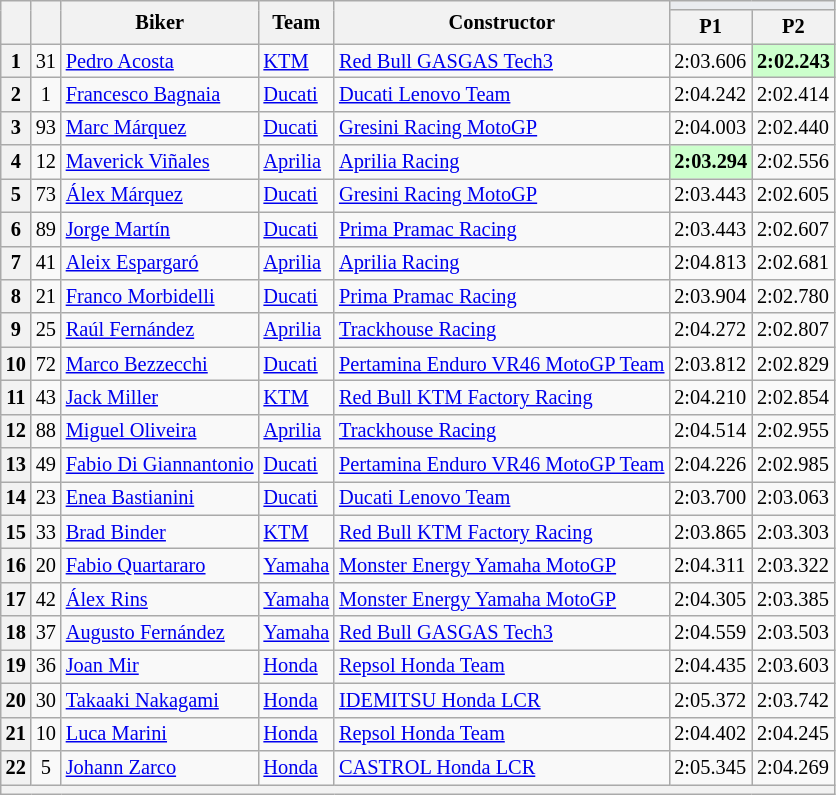<table class="wikitable sortable" style="font-size: 85%;">
<tr>
<th rowspan="2"></th>
<th rowspan="2"></th>
<th rowspan="2">Biker</th>
<th rowspan="2">Team</th>
<th rowspan="2">Constructor</th>
<th colspan="3" style="background:#eaecf0; text-align:center;"></th>
</tr>
<tr>
<th scope="col">P1</th>
<th scope="col">P2</th>
</tr>
<tr>
<th scope="row">1</th>
<td align="center">31</td>
<td> <a href='#'>Pedro Acosta</a></td>
<td><a href='#'>KTM</a></td>
<td><a href='#'>Red Bull GASGAS Tech3</a></td>
<td>2:03.606</td>
<td style="background:#ccffcc;"><strong>2:02.243</strong></td>
</tr>
<tr>
<th scope="row">2</th>
<td align="center">1</td>
<td> <a href='#'>Francesco Bagnaia</a></td>
<td><a href='#'>Ducati</a></td>
<td><a href='#'>Ducati Lenovo Team</a></td>
<td>2:04.242</td>
<td>2:02.414</td>
</tr>
<tr>
<th scope="row">3</th>
<td align="center">93</td>
<td> <a href='#'>Marc Márquez</a></td>
<td><a href='#'>Ducati</a></td>
<td><a href='#'>Gresini Racing MotoGP</a></td>
<td>2:04.003</td>
<td>2:02.440</td>
</tr>
<tr>
<th scope="row">4</th>
<td align="center">12</td>
<td> <a href='#'>Maverick Viñales</a></td>
<td><a href='#'>Aprilia</a></td>
<td><a href='#'>Aprilia Racing</a></td>
<td style="background:#ccffcc;"><strong>2:03.294</strong></td>
<td>2:02.556</td>
</tr>
<tr>
<th scope="row">5</th>
<td align="center">73</td>
<td> <a href='#'>Álex Márquez</a></td>
<td><a href='#'>Ducati</a></td>
<td><a href='#'>Gresini Racing MotoGP</a></td>
<td>2:03.443</td>
<td>2:02.605</td>
</tr>
<tr>
<th scope="row">6</th>
<td align="center">89</td>
<td> <a href='#'>Jorge Martín</a></td>
<td><a href='#'>Ducati</a></td>
<td><a href='#'>Prima Pramac Racing</a></td>
<td>2:03.443</td>
<td>2:02.607</td>
</tr>
<tr>
<th scope="row">7</th>
<td align="center">41</td>
<td> <a href='#'>Aleix Espargaró</a></td>
<td><a href='#'>Aprilia</a></td>
<td><a href='#'>Aprilia Racing</a></td>
<td>2:04.813</td>
<td>2:02.681</td>
</tr>
<tr>
<th scope="row">8</th>
<td align="center">21</td>
<td> <a href='#'>Franco Morbidelli</a></td>
<td><a href='#'>Ducati</a></td>
<td><a href='#'>Prima Pramac Racing</a></td>
<td>2:03.904</td>
<td>2:02.780</td>
</tr>
<tr>
<th scope="row">9</th>
<td align="center">25</td>
<td> <a href='#'>Raúl Fernández</a></td>
<td><a href='#'>Aprilia</a></td>
<td><a href='#'>Trackhouse Racing</a></td>
<td>2:04.272</td>
<td>2:02.807</td>
</tr>
<tr>
<th scope="row">10</th>
<td align="center">72</td>
<td> <a href='#'>Marco Bezzecchi</a></td>
<td><a href='#'>Ducati</a></td>
<td><a href='#'>Pertamina Enduro VR46 MotoGP Team</a></td>
<td>2:03.812</td>
<td>2:02.829</td>
</tr>
<tr>
<th scope="row">11</th>
<td align="center">43</td>
<td> <a href='#'>Jack Miller</a></td>
<td><a href='#'>KTM</a></td>
<td><a href='#'>Red Bull KTM Factory Racing</a></td>
<td>2:04.210</td>
<td>2:02.854</td>
</tr>
<tr>
<th scope="row">12</th>
<td align="center">88</td>
<td> <a href='#'>Miguel Oliveira</a></td>
<td><a href='#'>Aprilia</a></td>
<td><a href='#'>Trackhouse Racing</a></td>
<td>2:04.514</td>
<td>2:02.955</td>
</tr>
<tr>
<th scope="row">13</th>
<td align="center">49</td>
<td> <a href='#'>Fabio Di Giannantonio</a></td>
<td><a href='#'>Ducati</a></td>
<td><a href='#'>Pertamina Enduro VR46 MotoGP Team</a></td>
<td>2:04.226</td>
<td>2:02.985</td>
</tr>
<tr>
<th scope="row">14</th>
<td align="center">23</td>
<td> <a href='#'>Enea Bastianini</a></td>
<td><a href='#'>Ducati</a></td>
<td><a href='#'>Ducati Lenovo Team</a></td>
<td>2:03.700</td>
<td>2:03.063</td>
</tr>
<tr>
<th scope="row">15</th>
<td align="center">33</td>
<td> <a href='#'>Brad Binder</a></td>
<td><a href='#'>KTM</a></td>
<td><a href='#'>Red Bull KTM Factory Racing</a></td>
<td>2:03.865</td>
<td>2:03.303</td>
</tr>
<tr>
<th scope="row">16</th>
<td align="center">20</td>
<td> <a href='#'>Fabio Quartararo</a></td>
<td><a href='#'>Yamaha</a></td>
<td><a href='#'>Monster Energy Yamaha MotoGP</a></td>
<td>2:04.311</td>
<td>2:03.322</td>
</tr>
<tr>
<th scope="row">17</th>
<td align="center">42</td>
<td> <a href='#'>Álex Rins</a></td>
<td><a href='#'>Yamaha</a></td>
<td><a href='#'>Monster Energy Yamaha MotoGP</a></td>
<td>2:04.305</td>
<td>2:03.385</td>
</tr>
<tr>
<th scope="row">18</th>
<td align="center">37</td>
<td> <a href='#'>Augusto Fernández</a></td>
<td><a href='#'>Yamaha</a></td>
<td><a href='#'>Red Bull GASGAS Tech3</a></td>
<td>2:04.559</td>
<td>2:03.503</td>
</tr>
<tr>
<th scope="row">19</th>
<td align="center">36</td>
<td> <a href='#'>Joan Mir</a></td>
<td><a href='#'>Honda</a></td>
<td><a href='#'>Repsol Honda Team</a></td>
<td>2:04.435</td>
<td>2:03.603</td>
</tr>
<tr>
<th scope="row">20</th>
<td align="center">30</td>
<td> <a href='#'>Takaaki Nakagami</a></td>
<td><a href='#'>Honda</a></td>
<td><a href='#'>IDEMITSU Honda LCR</a></td>
<td>2:05.372</td>
<td>2:03.742</td>
</tr>
<tr>
<th scope="row">21</th>
<td align="center">10</td>
<td> <a href='#'>Luca Marini</a></td>
<td><a href='#'>Honda</a></td>
<td><a href='#'>Repsol Honda Team</a></td>
<td>2:04.402</td>
<td>2:04.245</td>
</tr>
<tr>
<th scope="row">22</th>
<td align="center">5</td>
<td> <a href='#'>Johann Zarco</a></td>
<td><a href='#'>Honda</a></td>
<td><a href='#'>CASTROL Honda LCR</a></td>
<td>2:05.345</td>
<td>2:04.269</td>
</tr>
<tr>
<th colspan="7"></th>
</tr>
</table>
